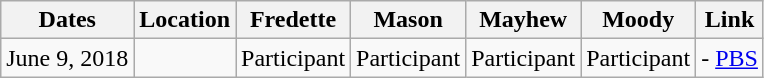<table class="wikitable" style="text-align:center">
<tr>
<th>Dates</th>
<th>Location</th>
<th>Fredette</th>
<th>Mason</th>
<th>Mayhew</th>
<th>Moody</th>
<th>Link</th>
</tr>
<tr>
<td>June 9, 2018</td>
<td></td>
<td>Participant</td>
<td>Participant</td>
<td>Participant</td>
<td>Participant</td>
<td align=left> - <a href='#'>PBS</a></td>
</tr>
</table>
